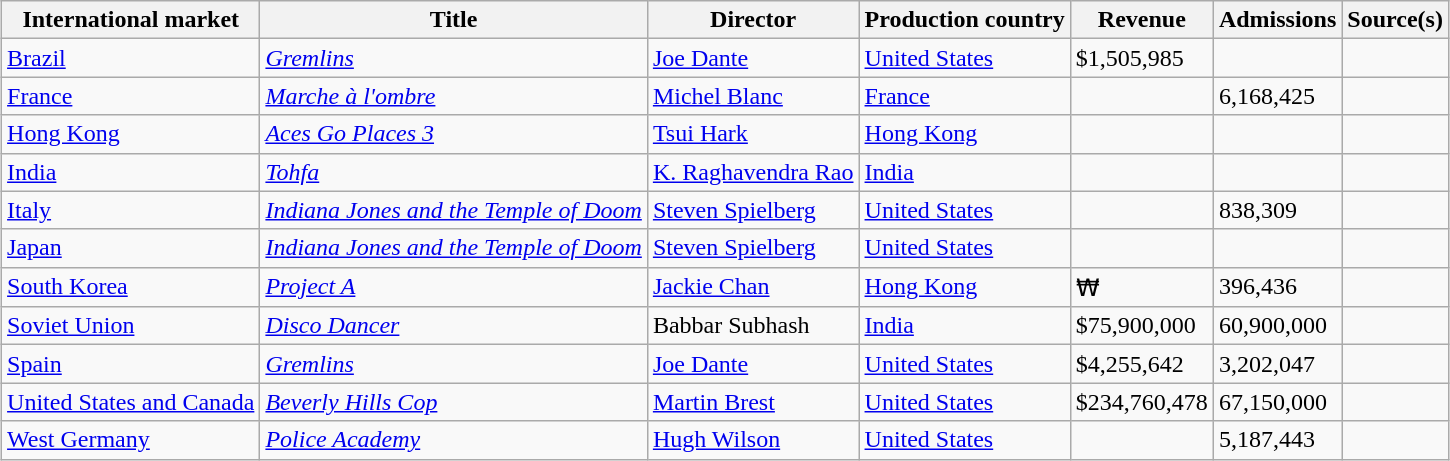<table class="wikitable sortable" style="margin:auto; margin:auto;">
<tr>
<th>International market</th>
<th>Title</th>
<th>Director</th>
<th>Production country</th>
<th>Revenue</th>
<th>Admissions</th>
<th>Source(s)</th>
</tr>
<tr>
<td><a href='#'>Brazil</a></td>
<td><em><a href='#'>Gremlins</a></em></td>
<td><a href='#'>Joe Dante</a></td>
<td><a href='#'>United States</a></td>
<td>$1,505,985</td>
<td></td>
<td></td>
</tr>
<tr>
<td><a href='#'>France</a></td>
<td><em><a href='#'>Marche à l'ombre</a></em></td>
<td><a href='#'>Michel Blanc</a></td>
<td><a href='#'>France</a></td>
<td></td>
<td>6,168,425</td>
<td></td>
</tr>
<tr>
<td><a href='#'>Hong Kong</a></td>
<td><em><a href='#'>Aces Go Places 3</a></em></td>
<td><a href='#'>Tsui Hark</a></td>
<td><a href='#'>Hong Kong</a></td>
<td></td>
<td></td>
<td></td>
</tr>
<tr>
<td><a href='#'>India</a></td>
<td><em><a href='#'>Tohfa</a></em></td>
<td><a href='#'>K. Raghavendra Rao</a></td>
<td><a href='#'>India</a></td>
<td></td>
<td></td>
<td></td>
</tr>
<tr>
<td><a href='#'>Italy</a></td>
<td><em><a href='#'>Indiana Jones and the Temple of Doom</a></em></td>
<td><a href='#'>Steven Spielberg</a></td>
<td><a href='#'>United States</a></td>
<td></td>
<td>838,309</td>
<td></td>
</tr>
<tr>
<td><a href='#'>Japan</a></td>
<td><em><a href='#'>Indiana Jones and the Temple of Doom</a></em></td>
<td><a href='#'>Steven Spielberg</a></td>
<td><a href='#'>United States</a></td>
<td></td>
<td></td>
<td></td>
</tr>
<tr>
<td><a href='#'>South Korea</a></td>
<td><em><a href='#'>Project A</a></em></td>
<td><a href='#'>Jackie Chan</a></td>
<td><a href='#'>Hong Kong</a></td>
<td>₩</td>
<td>396,436</td>
<td></td>
</tr>
<tr>
<td><a href='#'>Soviet Union</a></td>
<td><em><a href='#'>Disco Dancer</a></em></td>
<td>Babbar Subhash</td>
<td><a href='#'>India</a></td>
<td>$75,900,000</td>
<td>60,900,000</td>
<td></td>
</tr>
<tr>
<td><a href='#'>Spain</a></td>
<td><em><a href='#'>Gremlins</a></em></td>
<td><a href='#'>Joe Dante</a></td>
<td><a href='#'>United States</a></td>
<td>$4,255,642</td>
<td>3,202,047</td>
<td></td>
</tr>
<tr>
<td><a href='#'>United States and Canada</a></td>
<td><em><a href='#'>Beverly Hills Cop</a></em></td>
<td><a href='#'>Martin Brest</a></td>
<td><a href='#'>United States</a></td>
<td>$234,760,478</td>
<td>67,150,000</td>
<td></td>
</tr>
<tr>
<td><a href='#'>West Germany</a></td>
<td><em><a href='#'>Police Academy</a></em></td>
<td><a href='#'>Hugh Wilson</a></td>
<td><a href='#'>United States</a></td>
<td></td>
<td>5,187,443</td>
<td></td>
</tr>
</table>
